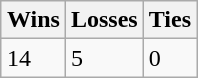<table class="wikitable" style="margin: 0 auto;">
<tr>
<th>Wins</th>
<th>Losses</th>
<th>Ties</th>
</tr>
<tr>
<td>14</td>
<td>5</td>
<td>0</td>
</tr>
</table>
